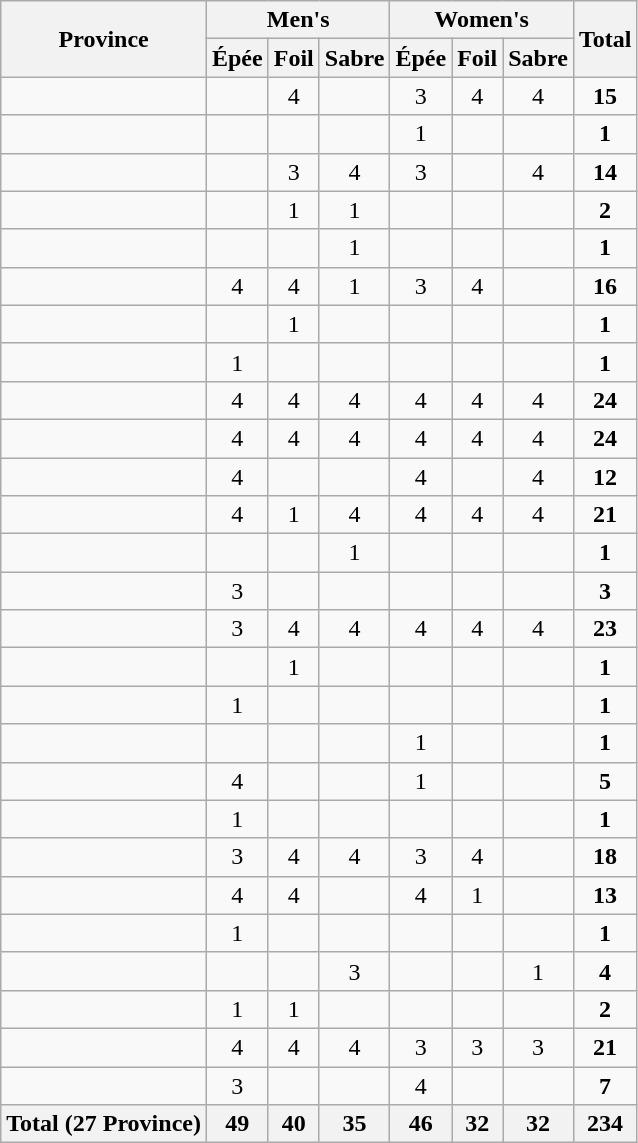<table class="wikitable" style="text-align:center;">
<tr>
<th rowspan="2"><strong>Province</strong></th>
<th colspan="3"><strong>Men's</strong></th>
<th colspan="3"><strong>Women's</strong></th>
<th rowspan="2"><strong>Total</strong></th>
</tr>
<tr>
<th>Épée</th>
<th>Foil</th>
<th>Sabre</th>
<th>Épée</th>
<th>Foil</th>
<th>Sabre</th>
</tr>
<tr>
<td style="text-align:left;"></td>
<td></td>
<td>4</td>
<td></td>
<td>3</td>
<td>4</td>
<td>4</td>
<td><strong>15</strong></td>
</tr>
<tr>
<td style="text-align:left;"></td>
<td></td>
<td></td>
<td></td>
<td>1</td>
<td></td>
<td></td>
<td><strong>1</strong></td>
</tr>
<tr>
<td style="text-align:left;"></td>
<td></td>
<td>3</td>
<td>4</td>
<td>3</td>
<td></td>
<td>4</td>
<td><strong>14</strong></td>
</tr>
<tr>
<td style="text-align:left;"></td>
<td></td>
<td>1</td>
<td>1</td>
<td></td>
<td></td>
<td></td>
<td><strong>2</strong></td>
</tr>
<tr>
<td style="text-align:left;"></td>
<td></td>
<td></td>
<td>1</td>
<td></td>
<td></td>
<td></td>
<td><strong>1</strong></td>
</tr>
<tr>
<td style="text-align:left;"></td>
<td>4</td>
<td>4</td>
<td>1</td>
<td>3</td>
<td>4</td>
<td></td>
<td><strong>16</strong></td>
</tr>
<tr>
<td style="text-align:left;"></td>
<td></td>
<td>1</td>
<td></td>
<td></td>
<td></td>
<td></td>
<td><strong>1</strong></td>
</tr>
<tr>
<td style="text-align:left;"></td>
<td>1</td>
<td></td>
<td></td>
<td></td>
<td></td>
<td></td>
<td><strong>1</strong></td>
</tr>
<tr>
<td style="text-align:left;"></td>
<td>4</td>
<td>4</td>
<td>4</td>
<td>4</td>
<td>4</td>
<td>4</td>
<td><strong>24</strong></td>
</tr>
<tr>
<td style="text-align:left;"></td>
<td>4</td>
<td>4</td>
<td>4</td>
<td>4</td>
<td>4</td>
<td>4</td>
<td><strong>24</strong></td>
</tr>
<tr>
<td style="text-align:left;"></td>
<td>4</td>
<td></td>
<td></td>
<td>4</td>
<td></td>
<td>4</td>
<td><strong>12</strong></td>
</tr>
<tr>
<td style="text-align:left;"></td>
<td>4</td>
<td>1</td>
<td>4</td>
<td>4</td>
<td>4</td>
<td>4</td>
<td><strong>21</strong></td>
</tr>
<tr>
<td style="text-align:left;"></td>
<td></td>
<td></td>
<td>1</td>
<td></td>
<td></td>
<td></td>
<td><strong>1</strong></td>
</tr>
<tr>
<td style="text-align:left;"></td>
<td>3</td>
<td></td>
<td></td>
<td></td>
<td></td>
<td></td>
<td><strong>3</strong></td>
</tr>
<tr>
<td style="text-align:left;"></td>
<td>3</td>
<td>4</td>
<td>4</td>
<td>4</td>
<td>4</td>
<td>4</td>
<td><strong>23</strong></td>
</tr>
<tr>
<td style="text-align:left;"></td>
<td></td>
<td>1</td>
<td></td>
<td></td>
<td></td>
<td></td>
<td><strong>1</strong></td>
</tr>
<tr>
<td style="text-align:left;"></td>
<td>1</td>
<td></td>
<td></td>
<td></td>
<td></td>
<td></td>
<td><strong>1</strong></td>
</tr>
<tr>
<td style="text-align:left;"></td>
<td></td>
<td></td>
<td></td>
<td>1</td>
<td></td>
<td></td>
<td><strong>1</strong></td>
</tr>
<tr>
<td style="text-align:left;"></td>
<td>4</td>
<td></td>
<td></td>
<td>1</td>
<td></td>
<td></td>
<td><strong>5</strong></td>
</tr>
<tr>
<td style="text-align:left;"></td>
<td>1</td>
<td></td>
<td></td>
<td></td>
<td></td>
<td></td>
<td><strong>1</strong></td>
</tr>
<tr>
<td style="text-align:left;"></td>
<td>3</td>
<td>4</td>
<td>4</td>
<td>3</td>
<td>4</td>
<td></td>
<td><strong>18</strong></td>
</tr>
<tr>
<td style="text-align:left;"></td>
<td>4</td>
<td>4</td>
<td></td>
<td>4</td>
<td>1</td>
<td></td>
<td><strong>13</strong></td>
</tr>
<tr>
<td style="text-align:left;"></td>
<td>1</td>
<td></td>
<td></td>
<td></td>
<td></td>
<td></td>
<td><strong>1</strong></td>
</tr>
<tr>
<td style="text-align:left;"></td>
<td></td>
<td></td>
<td>3</td>
<td></td>
<td></td>
<td>1</td>
<td><strong>4</strong></td>
</tr>
<tr>
<td style="text-align:left;"></td>
<td>1</td>
<td>1</td>
<td></td>
<td></td>
<td></td>
<td></td>
<td><strong>2</strong></td>
</tr>
<tr>
<td style="text-align:left;"></td>
<td>4</td>
<td>4</td>
<td>4</td>
<td>3</td>
<td>3</td>
<td>3</td>
<td><strong>21</strong></td>
</tr>
<tr>
<td style="text-align:left;"></td>
<td>3</td>
<td></td>
<td></td>
<td>4</td>
<td></td>
<td></td>
<td><strong>7</strong></td>
</tr>
<tr>
<th><strong>Total (27 Province)</strong></th>
<th><strong>49</strong></th>
<th><strong>40</strong></th>
<th><strong>35</strong></th>
<th><strong>46</strong></th>
<th><strong>32</strong></th>
<th><strong>32</strong></th>
<th><strong>234</strong></th>
</tr>
</table>
